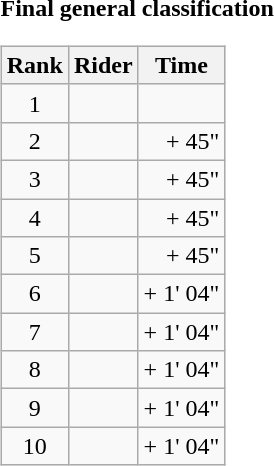<table>
<tr>
<td><strong>Final general classification</strong><br><table class="wikitable">
<tr>
<th scope="col">Rank</th>
<th scope="col">Rider</th>
<th scope="col">Time</th>
</tr>
<tr>
<td style="text-align:center;">1</td>
<td></td>
<td style="text-align:right;"></td>
</tr>
<tr>
<td style="text-align:center;">2</td>
<td></td>
<td style="text-align:right;">+ 45"</td>
</tr>
<tr>
<td style="text-align:center;">3</td>
<td></td>
<td style="text-align:right;">+ 45"</td>
</tr>
<tr>
<td style="text-align:center;">4</td>
<td></td>
<td style="text-align:right;">+ 45"</td>
</tr>
<tr>
<td style="text-align:center;">5</td>
<td></td>
<td style="text-align:right;">+ 45"</td>
</tr>
<tr>
<td style="text-align:center;">6</td>
<td></td>
<td style="text-align:right;">+ 1' 04"</td>
</tr>
<tr>
<td style="text-align:center;">7</td>
<td></td>
<td style="text-align:right;">+ 1' 04"</td>
</tr>
<tr>
<td style="text-align:center;">8</td>
<td></td>
<td style="text-align:right;">+ 1' 04"</td>
</tr>
<tr>
<td style="text-align:center;">9</td>
<td></td>
<td style="text-align:right;">+ 1' 04"</td>
</tr>
<tr>
<td style="text-align:center;">10</td>
<td></td>
<td style="text-align:right;">+ 1' 04"</td>
</tr>
</table>
</td>
</tr>
</table>
